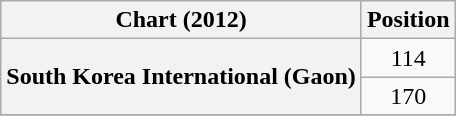<table class="wikitable plainrowheaders" style="text-align:center;">
<tr>
<th scope="col">Chart (2012)</th>
<th scope="col">Position</th>
</tr>
<tr>
<th scope="row" rowspan="2">South Korea International (Gaon)</th>
<td>114</td>
</tr>
<tr>
<td>170</td>
</tr>
<tr>
</tr>
</table>
